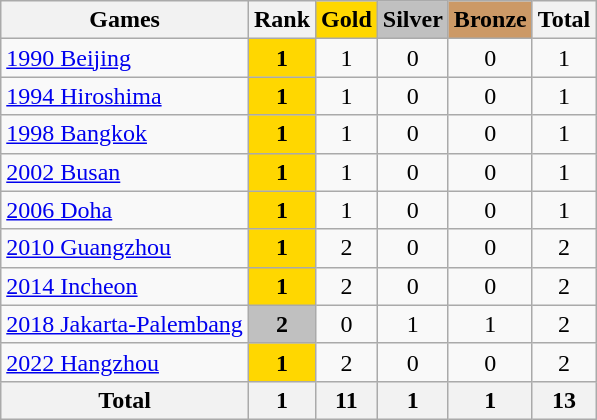<table class="wikitable sortable" style="text-align:center">
<tr>
<th>Games</th>
<th>Rank</th>
<th style="background-color:gold;">Gold</th>
<th style="background-color:silver;">Silver</th>
<th style="background-color:#c96;">Bronze</th>
<th>Total</th>
</tr>
<tr>
<td align=left><a href='#'>1990 Beijing</a></td>
<td bgcolor=gold><strong>1</strong></td>
<td>1</td>
<td>0</td>
<td>0</td>
<td>1</td>
</tr>
<tr>
<td align=left><a href='#'>1994 Hiroshima</a></td>
<td bgcolor=gold><strong>1</strong></td>
<td>1</td>
<td>0</td>
<td>0</td>
<td>1</td>
</tr>
<tr>
<td align=left><a href='#'>1998 Bangkok</a></td>
<td bgcolor=gold><strong>1</strong></td>
<td>1</td>
<td>0</td>
<td>0</td>
<td>1</td>
</tr>
<tr>
<td align=left><a href='#'>2002 Busan</a></td>
<td bgcolor=gold><strong>1</strong></td>
<td>1</td>
<td>0</td>
<td>0</td>
<td>1</td>
</tr>
<tr>
<td align=left><a href='#'>2006 Doha</a></td>
<td bgcolor=gold><strong>1</strong></td>
<td>1</td>
<td>0</td>
<td>0</td>
<td>1</td>
</tr>
<tr>
<td align=left><a href='#'>2010 Guangzhou</a></td>
<td bgcolor=gold><strong>1</strong></td>
<td>2</td>
<td>0</td>
<td>0</td>
<td>2</td>
</tr>
<tr>
<td align=left><a href='#'>2014 Incheon</a></td>
<td bgcolor=gold><strong>1</strong></td>
<td>2</td>
<td>0</td>
<td>0</td>
<td>2</td>
</tr>
<tr>
<td align=left><a href='#'>2018 Jakarta-Palembang</a></td>
<td bgcolor=silver><strong>2</strong></td>
<td>0</td>
<td>1</td>
<td>1</td>
<td>2</td>
</tr>
<tr>
<td align=left><a href='#'>2022 Hangzhou</a></td>
<td bgcolor=gold><strong>1</strong></td>
<td>2</td>
<td>0</td>
<td>0</td>
<td>2</td>
</tr>
<tr>
<th>Total</th>
<th>1</th>
<th>11</th>
<th>1</th>
<th>1</th>
<th>13</th>
</tr>
</table>
